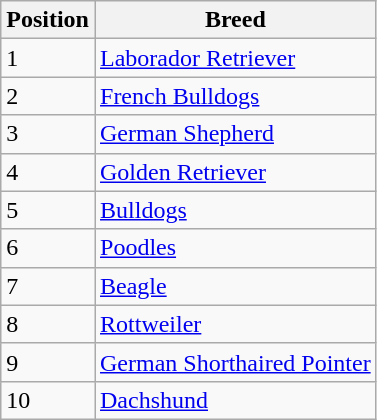<table class="wikitable sortable">
<tr>
<th>Position</th>
<th>Breed</th>
</tr>
<tr>
<td>1</td>
<td><a href='#'>Laborador Retriever</a></td>
</tr>
<tr>
<td>2</td>
<td><a href='#'>French Bulldogs</a></td>
</tr>
<tr>
<td>3</td>
<td><a href='#'>German Shepherd</a></td>
</tr>
<tr>
<td>4</td>
<td><a href='#'>Golden Retriever</a></td>
</tr>
<tr>
<td>5</td>
<td><a href='#'>Bulldogs</a></td>
</tr>
<tr>
<td>6</td>
<td><a href='#'>Poodles</a></td>
</tr>
<tr>
<td>7</td>
<td><a href='#'>Beagle</a></td>
</tr>
<tr>
<td>8</td>
<td><a href='#'>Rottweiler</a></td>
</tr>
<tr>
<td>9</td>
<td><a href='#'>German Shorthaired Pointer</a></td>
</tr>
<tr>
<td>10</td>
<td><a href='#'>Dachshund</a></td>
</tr>
</table>
